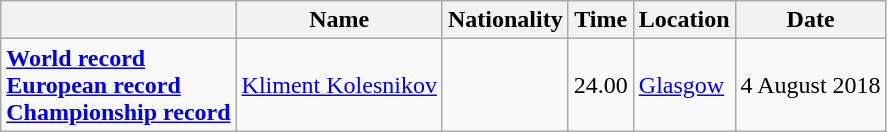<table class=wikitable>
<tr>
<th></th>
<th>Name</th>
<th>Nationality</th>
<th>Time</th>
<th>Location</th>
<th>Date</th>
</tr>
<tr>
<td><strong><a href='#'>World record</a><br><a href='#'>European record</a></strong><br><strong><a href='#'>Championship record</a></strong></td>
<td><a href='#'>Kliment Kolesnikov</a></td>
<td></td>
<td>24.00</td>
<td><a href='#'>Glasgow</a></td>
<td>4 August 2018</td>
</tr>
</table>
